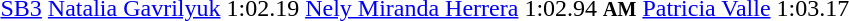<table>
<tr>
<td><a href='#'>SB3</a></td>
<td><a href='#'>Natalia Gavrilyuk</a><br></td>
<td>1:02.19</td>
<td><a href='#'>Nely Miranda Herrera</a><br></td>
<td>1:02.94 <small><strong>AM</strong></small></td>
<td><a href='#'>Patricia Valle</a><br></td>
<td>1:03.17</td>
</tr>
</table>
